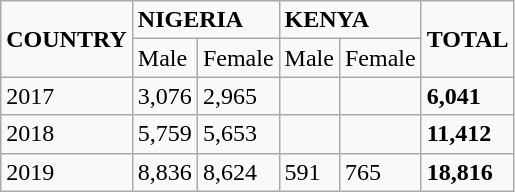<table class="wikitable">
<tr>
<td rowspan="2"><strong>COUNTRY</strong></td>
<td colspan="2"><strong>NIGERIA</strong></td>
<td colspan="2"><strong>KENYA</strong></td>
<td rowspan="2"><strong>TOTAL</strong></td>
</tr>
<tr>
<td>Male</td>
<td>Female</td>
<td>Male</td>
<td>Female</td>
</tr>
<tr>
<td>2017</td>
<td>3,076</td>
<td>2,965</td>
<td></td>
<td></td>
<td><strong>6,041</strong></td>
</tr>
<tr>
<td>2018</td>
<td>5,759</td>
<td>5,653</td>
<td></td>
<td></td>
<td><strong>11,412</strong></td>
</tr>
<tr>
<td>2019</td>
<td>8,836</td>
<td>8,624</td>
<td>591</td>
<td>765</td>
<td><strong>18,816</strong></td>
</tr>
</table>
